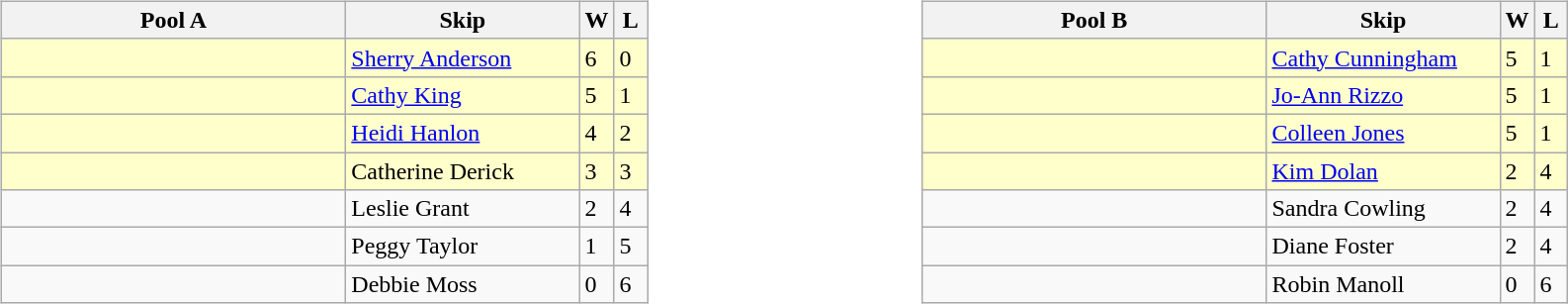<table>
<tr>
<td valign=top width=10%><br><table class="wikitable">
<tr>
<th width=225>Pool A</th>
<th width=150>Skip</th>
<th width=15>W</th>
<th width=15>L</th>
</tr>
<tr bgcolor="#ffffcc">
<td></td>
<td><a href='#'>Sherry Anderson</a></td>
<td>6</td>
<td>0</td>
</tr>
<tr bgcolor=#ffffcc>
<td></td>
<td><a href='#'>Cathy King</a></td>
<td>5</td>
<td>1</td>
</tr>
<tr bgcolor=#ffffcc>
<td></td>
<td><a href='#'>Heidi Hanlon</a></td>
<td>4</td>
<td>2</td>
</tr>
<tr bgcolor=#ffffcc>
<td></td>
<td>Catherine Derick</td>
<td>3</td>
<td>3</td>
</tr>
<tr>
<td></td>
<td>Leslie Grant</td>
<td>2</td>
<td>4</td>
</tr>
<tr>
<td></td>
<td>Peggy Taylor</td>
<td>1</td>
<td>5</td>
</tr>
<tr>
<td></td>
<td>Debbie Moss</td>
<td>0</td>
<td>6</td>
</tr>
</table>
</td>
<td valign=top width=10%><br><table class="wikitable">
<tr>
<th width=225>Pool B</th>
<th width=150>Skip</th>
<th width=15>W</th>
<th width=15>L</th>
</tr>
<tr bgcolor="#ffffcc">
<td></td>
<td><a href='#'>Cathy Cunningham</a></td>
<td>5</td>
<td>1</td>
</tr>
<tr bgcolor="#ffffcc">
<td></td>
<td><a href='#'>Jo-Ann Rizzo</a></td>
<td>5</td>
<td>1</td>
</tr>
<tr bgcolor=#ffffcc>
<td></td>
<td><a href='#'>Colleen Jones</a></td>
<td>5</td>
<td>1</td>
</tr>
<tr bgcolor="#ffffcc">
<td></td>
<td><a href='#'>Kim Dolan</a></td>
<td>2</td>
<td>4</td>
</tr>
<tr>
<td></td>
<td>Sandra Cowling</td>
<td>2</td>
<td>4</td>
</tr>
<tr>
<td></td>
<td>Diane Foster</td>
<td>2</td>
<td>4</td>
</tr>
<tr>
<td></td>
<td>Robin Manoll</td>
<td>0</td>
<td>6</td>
</tr>
</table>
</td>
</tr>
</table>
